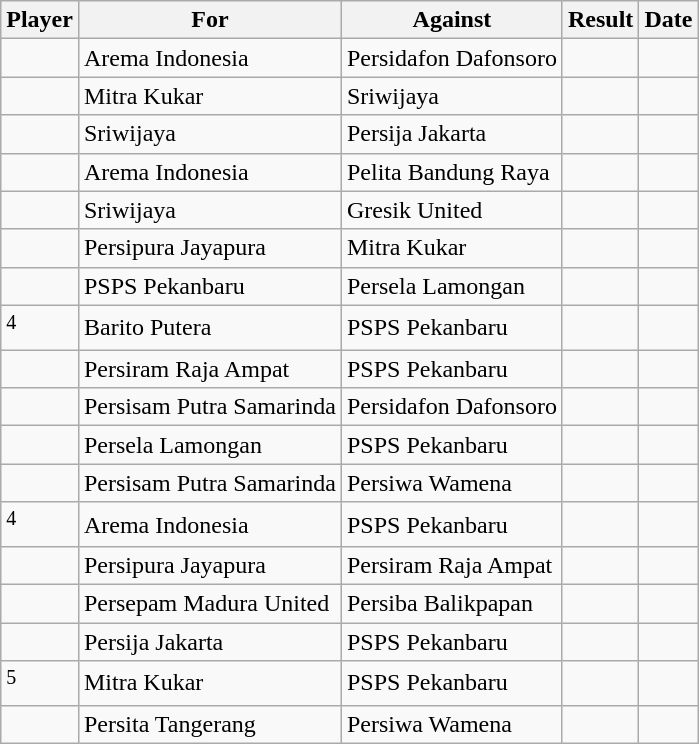<table class="wikitable sortable">
<tr>
<th>Player</th>
<th>For</th>
<th>Against</th>
<th align=center>Result</th>
<th>Date</th>
</tr>
<tr>
<td> </td>
<td>Arema Indonesia</td>
<td>Persidafon Dafonsoro</td>
<td align="center"></td>
<td></td>
</tr>
<tr>
<td> </td>
<td>Mitra Kukar</td>
<td>Sriwijaya</td>
<td align="center"></td>
<td></td>
</tr>
<tr>
<td> </td>
<td>Sriwijaya</td>
<td>Persija Jakarta</td>
<td align="center"></td>
<td></td>
</tr>
<tr>
<td> </td>
<td>Arema Indonesia</td>
<td>Pelita Bandung Raya</td>
<td align="center"></td>
<td></td>
</tr>
<tr>
<td> </td>
<td>Sriwijaya</td>
<td>Gresik United</td>
<td align="center"></td>
<td></td>
</tr>
<tr>
<td> </td>
<td>Persipura Jayapura</td>
<td>Mitra Kukar</td>
<td align="center"></td>
<td></td>
</tr>
<tr>
<td> </td>
<td>PSPS Pekanbaru</td>
<td>Persela Lamongan</td>
<td align="center"></td>
<td></td>
</tr>
<tr>
<td> <sup>4</sup></td>
<td>Barito Putera</td>
<td>PSPS Pekanbaru</td>
<td align="center"></td>
<td></td>
</tr>
<tr>
<td> </td>
<td>Persiram Raja Ampat</td>
<td>PSPS Pekanbaru</td>
<td align="center"></td>
<td></td>
</tr>
<tr>
<td> </td>
<td>Persisam Putra Samarinda</td>
<td>Persidafon Dafonsoro</td>
<td align="center"></td>
<td></td>
</tr>
<tr>
<td> </td>
<td>Persela Lamongan</td>
<td>PSPS Pekanbaru</td>
<td align="center"></td>
<td></td>
</tr>
<tr>
<td> </td>
<td>Persisam Putra Samarinda</td>
<td>Persiwa Wamena</td>
<td align="center"></td>
<td></td>
</tr>
<tr>
<td> <sup>4</sup></td>
<td>Arema Indonesia</td>
<td>PSPS Pekanbaru</td>
<td align="center"></td>
<td></td>
</tr>
<tr>
<td> </td>
<td>Persipura Jayapura</td>
<td>Persiram Raja Ampat</td>
<td align="center"></td>
<td></td>
</tr>
<tr>
<td> </td>
<td>Persepam Madura United</td>
<td>Persiba Balikpapan</td>
<td align="center"></td>
<td></td>
</tr>
<tr>
<td> </td>
<td>Persija Jakarta</td>
<td>PSPS Pekanbaru</td>
<td align="center"></td>
<td></td>
</tr>
<tr>
<td> <sup>5</sup></td>
<td>Mitra Kukar</td>
<td>PSPS Pekanbaru</td>
<td align="center"></td>
<td></td>
</tr>
<tr>
<td> </td>
<td>Persita Tangerang</td>
<td>Persiwa Wamena</td>
<td align="center"></td>
<td></td>
</tr>
</table>
